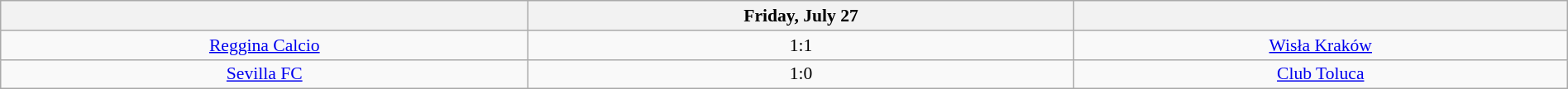<table class="wikitable" style="font-size:90%; width: 100%; text-align: center;">
<tr>
<th></th>
<th>Friday, July 27</th>
<th></th>
</tr>
<tr>
<td> <a href='#'>Reggina Calcio</a></td>
<td>1:1</td>
<td> <a href='#'>Wisła Kraków</a></td>
</tr>
<tr>
<td> <a href='#'>Sevilla FC</a></td>
<td>1:0</td>
<td> <a href='#'>Club Toluca</a></td>
</tr>
</table>
